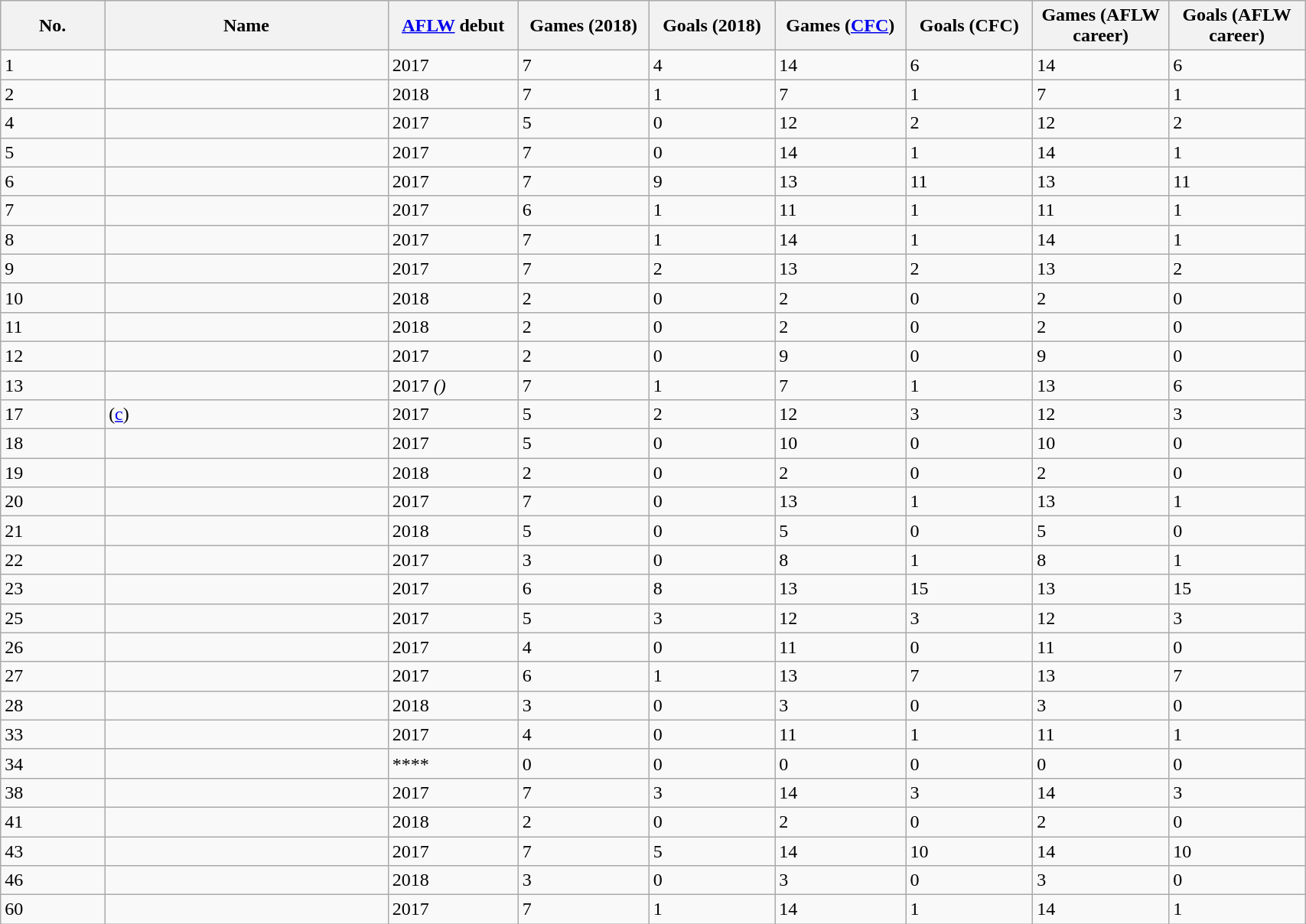<table class="wikitable sortable" style="width:90%;">
<tr style="background:#efefef;">
<th width=2%>No.</th>
<th width=6%>Name</th>
<th width=2%><a href='#'>AFLW</a> debut</th>
<th width=2%>Games (2018)</th>
<th width=2%>Goals (2018)</th>
<th width=2%>Games (<a href='#'>CFC</a>)</th>
<th width=2%>Goals (CFC)</th>
<th width=2%>Games (AFLW career)</th>
<th width=2%>Goals (AFLW career)</th>
</tr>
<tr>
<td align=left>1</td>
<td></td>
<td>2017</td>
<td>7</td>
<td>4</td>
<td>14</td>
<td>6</td>
<td>14</td>
<td>6</td>
</tr>
<tr>
<td align=left>2</td>
<td></td>
<td>2018</td>
<td>7</td>
<td>1</td>
<td>7</td>
<td>1</td>
<td>7</td>
<td>1</td>
</tr>
<tr>
<td align=left>4</td>
<td></td>
<td>2017</td>
<td>5</td>
<td>0</td>
<td>12</td>
<td>2</td>
<td>12</td>
<td>2</td>
</tr>
<tr>
<td align=left>5</td>
<td></td>
<td>2017</td>
<td>7</td>
<td>0</td>
<td>14</td>
<td>1</td>
<td>14</td>
<td>1</td>
</tr>
<tr>
<td align=left>6</td>
<td></td>
<td>2017</td>
<td>7</td>
<td>9</td>
<td>13</td>
<td>11</td>
<td>13</td>
<td>11</td>
</tr>
<tr>
<td align=left>7</td>
<td></td>
<td>2017</td>
<td>6</td>
<td>1</td>
<td>11</td>
<td>1</td>
<td>11</td>
<td>1</td>
</tr>
<tr>
<td align=left>8</td>
<td></td>
<td>2017</td>
<td>7</td>
<td>1</td>
<td>14</td>
<td>1</td>
<td>14</td>
<td>1</td>
</tr>
<tr>
<td align=left>9</td>
<td></td>
<td>2017</td>
<td>7</td>
<td>2</td>
<td>13</td>
<td>2</td>
<td>13</td>
<td>2</td>
</tr>
<tr>
<td align=left>10</td>
<td></td>
<td>2018</td>
<td>2</td>
<td>0</td>
<td>2</td>
<td>0</td>
<td>2</td>
<td>0</td>
</tr>
<tr>
<td align=left>11</td>
<td></td>
<td>2018</td>
<td>2</td>
<td>0</td>
<td>2</td>
<td>0</td>
<td>2</td>
<td>0</td>
</tr>
<tr>
<td align=left>12</td>
<td></td>
<td>2017</td>
<td>2</td>
<td>0</td>
<td>9</td>
<td>0</td>
<td>9</td>
<td>0</td>
</tr>
<tr>
<td align=left>13</td>
<td></td>
<td>2017 <em>()</em></td>
<td>7</td>
<td>1</td>
<td>7</td>
<td>1</td>
<td>13</td>
<td>6</td>
</tr>
<tr>
<td align=left>17</td>
<td> (<a href='#'>c</a>)</td>
<td>2017</td>
<td>5</td>
<td>2</td>
<td>12</td>
<td>3</td>
<td>12</td>
<td>3</td>
</tr>
<tr>
<td align=left>18</td>
<td></td>
<td>2017</td>
<td>5</td>
<td>0</td>
<td>10</td>
<td>0</td>
<td>10</td>
<td>0</td>
</tr>
<tr>
<td align=left>19</td>
<td></td>
<td>2018</td>
<td>2</td>
<td>0</td>
<td>2</td>
<td>0</td>
<td>2</td>
<td>0</td>
</tr>
<tr>
<td align=left>20</td>
<td></td>
<td>2017</td>
<td>7</td>
<td>0</td>
<td>13</td>
<td>1</td>
<td>13</td>
<td>1</td>
</tr>
<tr>
<td align=left>21</td>
<td></td>
<td>2018</td>
<td>5</td>
<td>0</td>
<td>5</td>
<td>0</td>
<td>5</td>
<td>0</td>
</tr>
<tr>
<td align=left>22</td>
<td></td>
<td>2017</td>
<td>3</td>
<td>0</td>
<td>8</td>
<td>1</td>
<td>8</td>
<td>1</td>
</tr>
<tr>
<td align=left>23</td>
<td></td>
<td>2017</td>
<td>6</td>
<td>8</td>
<td>13</td>
<td>15</td>
<td>13</td>
<td>15</td>
</tr>
<tr>
<td align=left>25</td>
<td></td>
<td>2017</td>
<td>5</td>
<td>3</td>
<td>12</td>
<td>3</td>
<td>12</td>
<td>3</td>
</tr>
<tr>
<td align=left>26</td>
<td></td>
<td>2017</td>
<td>4</td>
<td>0</td>
<td>11</td>
<td>0</td>
<td>11</td>
<td>0</td>
</tr>
<tr>
<td align=left>27</td>
<td></td>
<td>2017</td>
<td>6</td>
<td>1</td>
<td>13</td>
<td>7</td>
<td>13</td>
<td>7</td>
</tr>
<tr>
<td align=left>28</td>
<td></td>
<td>2018</td>
<td>3</td>
<td>0</td>
<td>3</td>
<td>0</td>
<td>3</td>
<td>0</td>
</tr>
<tr>
<td align=left>33</td>
<td></td>
<td>2017</td>
<td>4</td>
<td>0</td>
<td>11</td>
<td>1</td>
<td>11</td>
<td>1</td>
</tr>
<tr>
<td align=left>34</td>
<td></td>
<td>****</td>
<td>0</td>
<td>0</td>
<td>0</td>
<td>0</td>
<td>0</td>
<td>0</td>
</tr>
<tr>
<td align=left>38</td>
<td></td>
<td>2017</td>
<td>7</td>
<td>3</td>
<td>14</td>
<td>3</td>
<td>14</td>
<td>3</td>
</tr>
<tr>
<td align=left>41</td>
<td></td>
<td>2018</td>
<td>2</td>
<td>0</td>
<td>2</td>
<td>0</td>
<td>2</td>
<td>0</td>
</tr>
<tr>
<td align=left>43</td>
<td></td>
<td>2017</td>
<td>7</td>
<td>5</td>
<td>14</td>
<td>10</td>
<td>14</td>
<td>10</td>
</tr>
<tr>
<td align=left>46</td>
<td></td>
<td>2018</td>
<td>3</td>
<td>0</td>
<td>3</td>
<td>0</td>
<td>3</td>
<td>0</td>
</tr>
<tr>
<td align=left>60</td>
<td></td>
<td>2017</td>
<td>7</td>
<td>1</td>
<td>14</td>
<td>1</td>
<td>14</td>
<td>1</td>
</tr>
</table>
